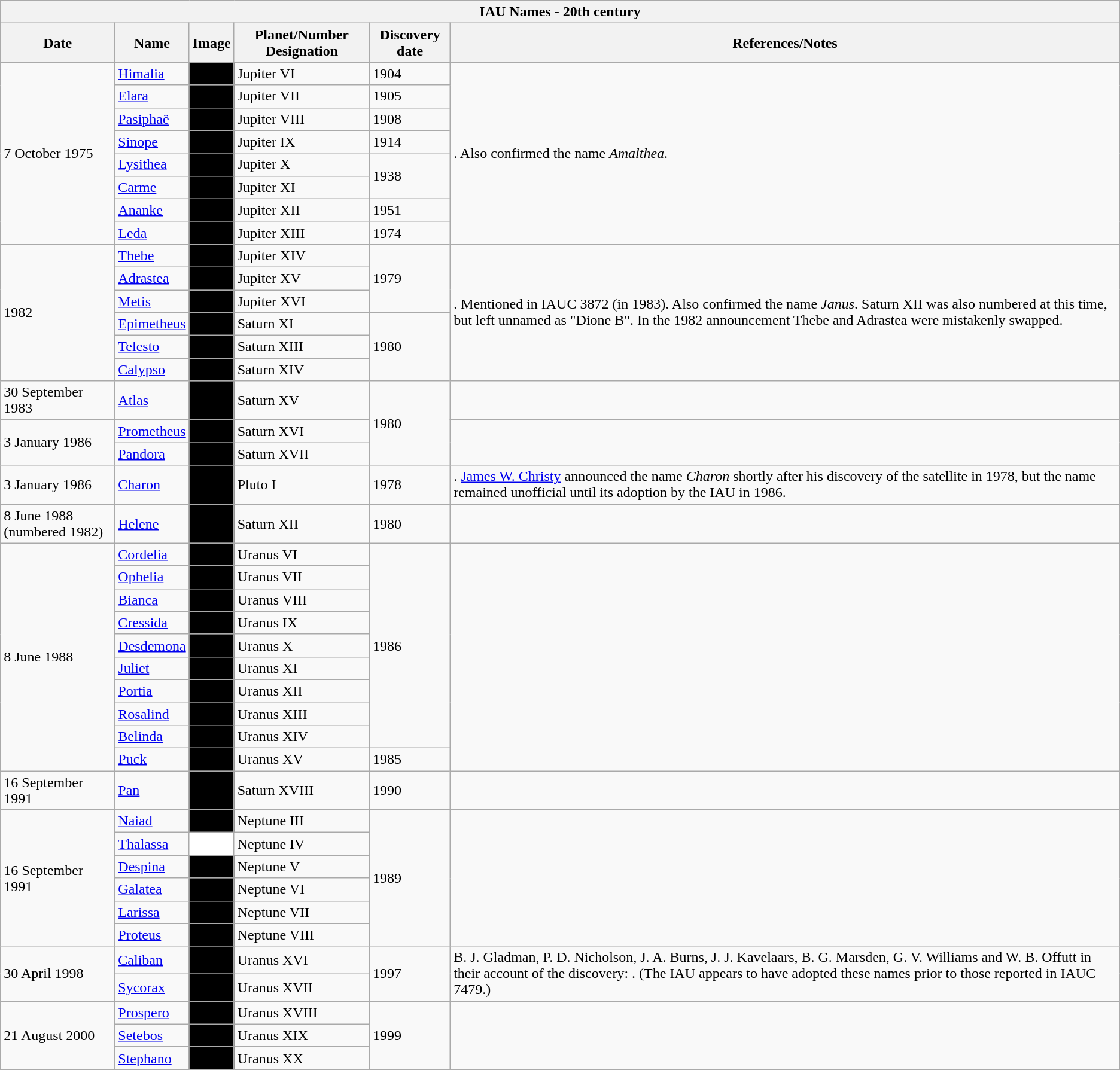<table class="wikitable">
<tr>
<th colspan="7">IAU Names - 20th century</th>
</tr>
<tr>
<th style="width: 120px;">Date</th>
<th>Name</th>
<th>Image</th>
<th>Planet/Number Designation</th>
<th>Discovery date</th>
<th>References/Notes</th>
</tr>
<tr>
<td rowspan="8">7 October 1975</td>
<td><a href='#'>Himalia</a></td>
<td style="background: Black;"></td>
<td>Jupiter VI</td>
<td>1904</td>
<td rowspan="8">. Also confirmed the name <em>Amalthea</em>.</td>
</tr>
<tr>
<td><a href='#'>Elara</a></td>
<td style="background: Black;"></td>
<td>Jupiter VII</td>
<td>1905</td>
</tr>
<tr>
<td><a href='#'>Pasiphaë</a></td>
<td style="background: Black;"></td>
<td>Jupiter VIII</td>
<td>1908</td>
</tr>
<tr>
<td><a href='#'>Sinope</a></td>
<td style="background: Black;"></td>
<td>Jupiter IX</td>
<td>1914</td>
</tr>
<tr>
<td><a href='#'>Lysithea</a></td>
<td style="background: Black;"></td>
<td>Jupiter X</td>
<td rowspan="2">1938</td>
</tr>
<tr>
<td><a href='#'>Carme</a></td>
<td style="background: Black;"></td>
<td>Jupiter XI</td>
</tr>
<tr>
<td><a href='#'>Ananke</a></td>
<td style="background: Black;"></td>
<td>Jupiter XII</td>
<td>1951</td>
</tr>
<tr>
<td><a href='#'>Leda</a></td>
<td style="background: Black;"></td>
<td>Jupiter XIII</td>
<td>1974</td>
</tr>
<tr>
<td rowspan="6">1982</td>
<td><a href='#'>Thebe</a></td>
<td style="background: Black;"></td>
<td>Jupiter XIV</td>
<td rowspan="3">1979</td>
<td rowspan="6">. Mentioned in IAUC 3872 (in 1983). Also confirmed the name <em>Janus</em>. Saturn XII was also numbered at this time, but left unnamed as "Dione B". In the 1982 announcement Thebe and Adrastea were mistakenly swapped.</td>
</tr>
<tr>
<td><a href='#'>Adrastea</a></td>
<td style="background: Black;"></td>
<td>Jupiter XV</td>
</tr>
<tr>
<td><a href='#'>Metis</a></td>
<td style="background: Black;"></td>
<td>Jupiter XVI</td>
</tr>
<tr>
<td><a href='#'>Epimetheus</a></td>
<td style="background: Black;"></td>
<td>Saturn XI</td>
<td rowspan="3">1980</td>
</tr>
<tr>
<td><a href='#'>Telesto</a></td>
<td style="background: Black;"></td>
<td>Saturn XIII</td>
</tr>
<tr>
<td><a href='#'>Calypso</a></td>
<td style="background: Black;"></td>
<td>Saturn XIV</td>
</tr>
<tr>
<td>30 September 1983</td>
<td><a href='#'>Atlas</a></td>
<td style="background: Black;"></td>
<td>Saturn XV</td>
<td rowspan="3">1980</td>
<td></td>
</tr>
<tr>
<td rowspan="2">3 January 1986</td>
<td><a href='#'>Prometheus</a></td>
<td style="background: Black;"></td>
<td>Saturn XVI</td>
<td rowspan="2"></td>
</tr>
<tr>
<td><a href='#'>Pandora</a></td>
<td style="background: Black;"></td>
<td>Saturn XVII</td>
</tr>
<tr>
<td>3 January 1986</td>
<td><a href='#'>Charon</a></td>
<td style="background: Black;"></td>
<td>Pluto I</td>
<td>1978</td>
<td>. <a href='#'>James W. Christy</a> announced the name <em>Charon</em> shortly after his discovery of the satellite in 1978, but the name remained unofficial until its adoption by the IAU in 1986.</td>
</tr>
<tr>
<td>8 June 1988<br>(numbered 1982)</td>
<td><a href='#'>Helene</a></td>
<td style="background: Black;"></td>
<td>Saturn XII</td>
<td>1980</td>
<td></td>
</tr>
<tr>
<td rowspan="10">8 June 1988</td>
<td><a href='#'>Cordelia</a></td>
<td style="background: Black;"></td>
<td>Uranus VI</td>
<td rowspan="9">1986</td>
<td rowspan="10"></td>
</tr>
<tr>
<td><a href='#'>Ophelia</a></td>
<td style="background: Black;"></td>
<td>Uranus VII</td>
</tr>
<tr>
<td><a href='#'>Bianca</a></td>
<td style="background: Black;"></td>
<td>Uranus VIII</td>
</tr>
<tr>
<td><a href='#'>Cressida</a></td>
<td style="background: Black;"></td>
<td>Uranus IX</td>
</tr>
<tr>
<td><a href='#'>Desdemona</a></td>
<td style="background: Black;"></td>
<td>Uranus X</td>
</tr>
<tr>
<td><a href='#'>Juliet</a></td>
<td style="background: Black;"></td>
<td>Uranus XI</td>
</tr>
<tr>
<td><a href='#'>Portia</a></td>
<td style="background: Black;"></td>
<td>Uranus XII</td>
</tr>
<tr>
<td><a href='#'>Rosalind</a></td>
<td style="background: Black;"></td>
<td>Uranus XIII</td>
</tr>
<tr>
<td><a href='#'>Belinda</a></td>
<td style="background: Black;"></td>
<td>Uranus XIV</td>
</tr>
<tr>
<td><a href='#'>Puck</a></td>
<td style="background: Black;"></td>
<td>Uranus XV</td>
<td>1985</td>
</tr>
<tr>
<td>16 September 1991</td>
<td><a href='#'>Pan</a></td>
<td style="background: Black;"></td>
<td>Saturn XVIII</td>
<td>1990</td>
<td></td>
</tr>
<tr>
<td rowspan="6">16 September 1991</td>
<td><a href='#'>Naiad</a></td>
<td style="background: Black;"></td>
<td>Neptune III</td>
<td rowspan="6">1989</td>
<td rowspan="6"></td>
</tr>
<tr>
<td><a href='#'>Thalassa</a></td>
<td style="background: White;"></td>
<td>Neptune IV</td>
</tr>
<tr>
<td><a href='#'>Despina</a></td>
<td style="background: Black;"></td>
<td>Neptune V</td>
</tr>
<tr>
<td><a href='#'>Galatea</a></td>
<td style="background: Black;"></td>
<td>Neptune VI</td>
</tr>
<tr>
<td><a href='#'>Larissa</a></td>
<td style="background: Black;"></td>
<td>Neptune VII</td>
</tr>
<tr>
<td><a href='#'>Proteus</a></td>
<td style="background: Black;"></td>
<td>Neptune VIII</td>
</tr>
<tr>
<td rowspan="2">30 April 1998</td>
<td><a href='#'>Caliban</a></td>
<td style="background: Black;"></td>
<td>Uranus XVI</td>
<td rowspan="2">1997</td>
<td rowspan="2">B. J. Gladman, P. D. Nicholson, J. A. Burns, J. J. Kavelaars, B. G. Marsden, G. V. Williams and W. B. Offutt  in their account of the discovery: .  (The IAU appears to have adopted these names prior to those reported in IAUC 7479.)</td>
</tr>
<tr>
<td><a href='#'>Sycorax</a></td>
<td style="background: Black;"></td>
<td>Uranus XVII</td>
</tr>
<tr>
<td rowspan="3">21 August 2000</td>
<td><a href='#'>Prospero</a></td>
<td style="background: Black;"></td>
<td>Uranus XVIII</td>
<td rowspan="3">1999</td>
<td rowspan="3"></td>
</tr>
<tr>
<td><a href='#'>Setebos</a></td>
<td style="background: Black;"></td>
<td>Uranus XIX</td>
</tr>
<tr>
<td><a href='#'>Stephano</a></td>
<td style="background: Black;"></td>
<td>Uranus XX</td>
</tr>
</table>
